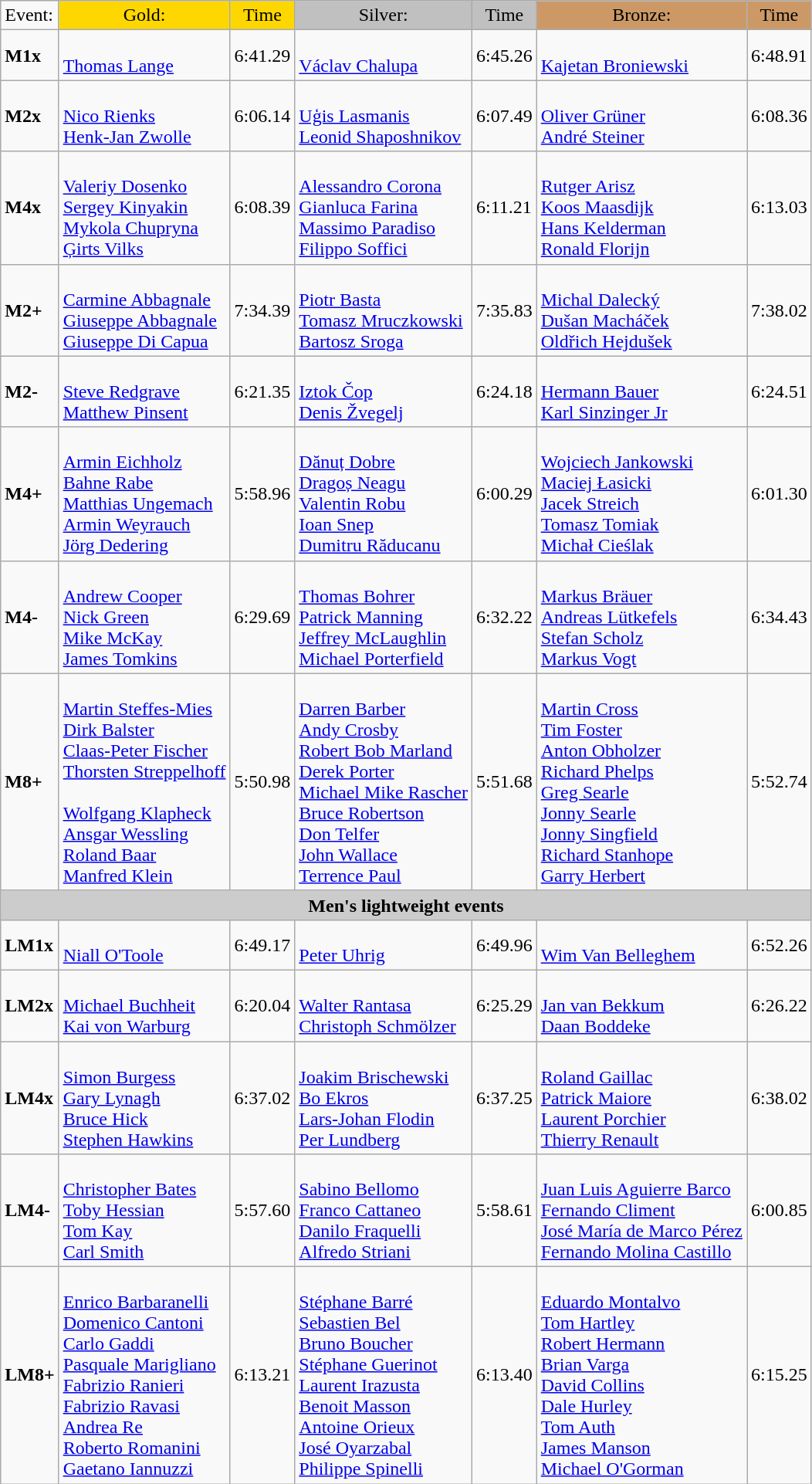<table class="wikitable">
<tr>
<td>Event:</td>
<td style="text-align:center;background-color:gold;">Gold:</td>
<td style="text-align:center;background-color:gold;">Time</td>
<td style="text-align:center;background-color:silver;">Silver:</td>
<td style="text-align:center;background-color:silver;">Time</td>
<td style="text-align:center;background-color:#CC9966;">Bronze:</td>
<td style="text-align:center;background-color:#CC9966;">Time</td>
</tr>
<tr>
<td><strong>M1x </strong></td>
<td><br><a href='#'>Thomas Lange</a></td>
<td>6:41.29</td>
<td> <br> <a href='#'>Václav Chalupa</a></td>
<td>6:45.26</td>
<td> <br> <a href='#'>Kajetan Broniewski</a></td>
<td>6:48.91</td>
</tr>
<tr>
<td><strong>M2x </strong></td>
<td> <br> <a href='#'>Nico Rienks</a> <br><a href='#'>Henk-Jan Zwolle</a></td>
<td>6:06.14</td>
<td> <br> <a href='#'>Uģis Lasmanis</a> <br><a href='#'>Leonid Shaposhnikov</a></td>
<td>6:07.49</td>
<td> <br> <a href='#'>Oliver Grüner</a> <br><a href='#'>André Steiner</a></td>
<td>6:08.36</td>
</tr>
<tr>
<td><strong>M4x </strong></td>
<td> <br> <a href='#'>Valeriy Dosenko</a> <br><a href='#'>Sergey Kinyakin</a> <br><a href='#'>Mykola Chupryna</a> <br><a href='#'>Ģirts Vilks</a></td>
<td>6:08.39</td>
<td> <br> <a href='#'>Alessandro Corona</a> <br><a href='#'>Gianluca Farina</a> <br><a href='#'>Massimo Paradiso</a> <br><a href='#'>Filippo Soffici</a></td>
<td>6:11.21</td>
<td> <br> <a href='#'>Rutger Arisz</a> <br><a href='#'>Koos Maasdijk</a> <br><a href='#'>Hans Kelderman</a> <br><a href='#'>Ronald Florijn</a></td>
<td>6:13.03</td>
</tr>
<tr>
<td><strong>M2+</strong></td>
<td> <br> <a href='#'>Carmine Abbagnale</a> <br><a href='#'>Giuseppe Abbagnale</a> <br><a href='#'>Giuseppe Di Capua</a></td>
<td>7:34.39</td>
<td> <br> <a href='#'>Piotr Basta</a> <br><a href='#'>Tomasz Mruczkowski</a> <br><a href='#'>Bartosz Sroga</a></td>
<td>7:35.83</td>
<td> <br> <a href='#'>Michal Dalecký</a> <br><a href='#'>Dušan Macháček</a> <br><a href='#'>Oldřich Hejdušek</a></td>
<td>7:38.02</td>
</tr>
<tr>
<td><strong>M2-</strong></td>
<td> <br> <a href='#'>Steve Redgrave</a> <br><a href='#'>Matthew Pinsent</a></td>
<td>6:21.35</td>
<td> <br> <a href='#'>Iztok Čop</a> <br><a href='#'>Denis Žvegelj</a></td>
<td>6:24.18</td>
<td> <br> <a href='#'>Hermann Bauer</a> <br><a href='#'>Karl Sinzinger Jr</a></td>
<td>6:24.51</td>
</tr>
<tr>
<td><strong>M4+</strong></td>
<td> <br> <a href='#'>Armin Eichholz</a> <br><a href='#'>Bahne Rabe</a> <br><a href='#'>Matthias Ungemach</a> <br><a href='#'>Armin Weyrauch</a> <br><a href='#'>Jörg Dedering</a></td>
<td>5:58.96</td>
<td> <br> <a href='#'>Dănuț Dobre</a> <br><a href='#'>Dragoș Neagu</a> <br><a href='#'>Valentin Robu</a> <br><a href='#'>Ioan Snep</a> <br><a href='#'>Dumitru Răducanu</a></td>
<td>6:00.29</td>
<td> <br> <a href='#'>Wojciech Jankowski</a> <br><a href='#'>Maciej Łasicki</a> <br><a href='#'>Jacek Streich</a> <br><a href='#'>Tomasz Tomiak</a> <br><a href='#'>Michał Cieślak</a></td>
<td>6:01.30</td>
</tr>
<tr>
<td><strong>M4-</strong></td>
<td> <br> <a href='#'>Andrew Cooper</a> <br><a href='#'>Nick Green</a> <br><a href='#'>Mike McKay</a> <br><a href='#'>James Tomkins</a> <br></td>
<td>6:29.69</td>
<td> <br> <a href='#'>Thomas Bohrer</a> <br><a href='#'>Patrick Manning</a> <br><a href='#'>Jeffrey McLaughlin</a> <br><a href='#'>Michael Porterfield</a> <br></td>
<td>6:32.22</td>
<td> <br> <a href='#'>Markus Bräuer</a> <br><a href='#'>Andreas Lütkefels</a> <br><a href='#'>Stefan Scholz</a> <br><a href='#'>Markus Vogt</a> <br></td>
<td>6:34.43</td>
</tr>
<tr>
<td><strong>M8+</strong></td>
<td> <br> <a href='#'>Martin Steffes-Mies</a> <br><a href='#'>Dirk Balster</a> <br><a href='#'>Claas-Peter Fischer</a><br><a href='#'>Thorsten Streppelhoff</a><br>  <br><a href='#'>Wolfgang Klapheck</a><br> <a href='#'>Ansgar Wessling</a> <br><a href='#'>Roland Baar</a><br><a href='#'>Manfred Klein</a></td>
<td>5:50.98</td>
<td> <br> <a href='#'>Darren Barber</a> <br><a href='#'>Andy Crosby</a> <br><a href='#'>Robert Bob Marland</a> <br><a href='#'>Derek Porter</a> <br><a href='#'>Michael Mike Rascher</a> <br><a href='#'>Bruce Robertson</a> <br><a href='#'>Don Telfer</a> <br><a href='#'>John Wallace</a> <br><a href='#'>Terrence Paul</a></td>
<td>5:51.68</td>
<td> <br> <a href='#'>Martin Cross</a> <br><a href='#'>Tim Foster</a> <br><a href='#'>Anton Obholzer</a> <br><a href='#'>Richard Phelps</a> <br><a href='#'>Greg Searle</a> <br><a href='#'>Jonny Searle</a> <br><a href='#'>Jonny Singfield</a> <br><a href='#'>Richard Stanhope</a> <br><a href='#'>Garry Herbert</a></td>
<td>5:52.74</td>
</tr>
<tr>
<th colspan="7" style="background-color:#CCC;">Men's lightweight events</th>
</tr>
<tr>
<td><strong>LM1x</strong></td>
<td> <br> <a href='#'>Niall O'Toole</a></td>
<td>6:49.17</td>
<td> <br> <a href='#'>Peter Uhrig</a></td>
<td>6:49.96</td>
<td> <br> <a href='#'>Wim Van Belleghem</a></td>
<td>6:52.26</td>
</tr>
<tr>
<td><strong>LM2x</strong></td>
<td> <br> <a href='#'>Michael Buchheit</a> <br><a href='#'>Kai von Warburg</a></td>
<td>6:20.04</td>
<td> <br> <a href='#'>Walter Rantasa</a> <br><a href='#'>Christoph Schmölzer</a></td>
<td>6:25.29</td>
<td> <br> <a href='#'>Jan van Bekkum</a> <br><a href='#'>Daan Boddeke</a></td>
<td>6:26.22</td>
</tr>
<tr>
<td><strong>LM4x</strong></td>
<td> <br><a href='#'>Simon Burgess</a> <br><a href='#'>Gary Lynagh</a><br><a href='#'>Bruce Hick</a><br> <a href='#'>Stephen Hawkins</a></td>
<td>6:37.02</td>
<td> <br> <a href='#'>Joakim Brischewski</a> <br><a href='#'>Bo Ekros</a> <br><a href='#'>Lars-Johan Flodin</a> <br><a href='#'>Per Lundberg</a></td>
<td>6:37.25</td>
<td> <br> <a href='#'>Roland Gaillac</a> <br><a href='#'>Patrick Maiore</a> <br><a href='#'>Laurent Porchier</a> <br><a href='#'>Thierry Renault</a></td>
<td>6:38.02</td>
</tr>
<tr>
<td><strong>LM4-</strong></td>
<td> <br> <a href='#'>Christopher Bates</a> <br><a href='#'>Toby Hessian</a> <br><a href='#'>Tom Kay</a> <br><a href='#'>Carl Smith</a></td>
<td>5:57.60</td>
<td> <br> <a href='#'>Sabino Bellomo</a> <br><a href='#'>Franco Cattaneo</a> <br><a href='#'>Danilo Fraquelli</a> <br><a href='#'>Alfredo Striani</a></td>
<td>5:58.61</td>
<td> <br> <a href='#'>Juan Luis Aguierre Barco</a> <br><a href='#'>Fernando Climent</a> <br><a href='#'>José María de Marco Pérez</a> <br><a href='#'>Fernando Molina Castillo</a></td>
<td>6:00.85</td>
</tr>
<tr>
<td><strong>LM8+</strong></td>
<td> <br> <a href='#'>Enrico Barbaranelli</a> <br><a href='#'>Domenico Cantoni</a> <br><a href='#'>Carlo Gaddi</a> <br><a href='#'>Pasquale Marigliano</a> <br><a href='#'>Fabrizio Ranieri</a> <br><a href='#'>Fabrizio Ravasi</a> <br><a href='#'>Andrea Re</a> <br><a href='#'>Roberto Romanini</a> <br><a href='#'>Gaetano Iannuzzi</a></td>
<td>6:13.21</td>
<td> <br> <a href='#'>Stéphane Barré</a> <br><a href='#'>Sebastien Bel</a> <br><a href='#'>Bruno Boucher</a> <br><a href='#'>Stéphane Guerinot</a> <br><a href='#'>Laurent Irazusta</a> <br><a href='#'>Benoit Masson</a> <br><a href='#'>Antoine Orieux</a> <br><a href='#'>José Oyarzabal</a> <br><a href='#'>Philippe Spinelli</a></td>
<td>6:13.40</td>
<td> <br> <a href='#'>Eduardo Montalvo</a> <br><a href='#'>Tom Hartley</a> <br><a href='#'>Robert Hermann</a> <br><a href='#'>Brian Varga</a> <br><a href='#'>David Collins</a> <br><a href='#'>Dale Hurley</a> <br><a href='#'>Tom Auth</a> <br><a href='#'>James Manson</a> <br><a href='#'>Michael O'Gorman</a></td>
<td>6:15.25</td>
</tr>
</table>
